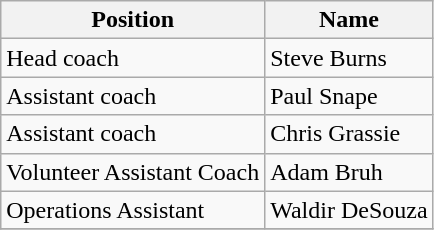<table class="wikitable">
<tr>
<th>Position</th>
<th>Name</th>
</tr>
<tr>
<td>Head coach</td>
<td>Steve Burns</td>
</tr>
<tr>
<td>Assistant coach</td>
<td>Paul Snape</td>
</tr>
<tr>
<td>Assistant coach</td>
<td>Chris Grassie</td>
</tr>
<tr>
<td>Volunteer Assistant Coach</td>
<td>Adam Bruh</td>
</tr>
<tr>
<td>Operations Assistant</td>
<td>Waldir DeSouza</td>
</tr>
<tr>
</tr>
</table>
